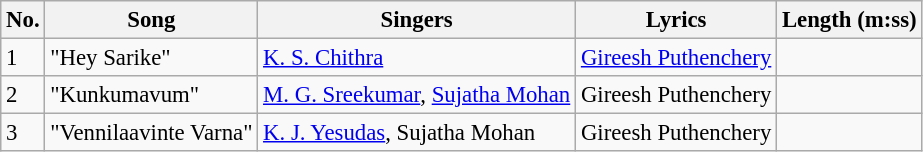<table class="wikitable" style="font-size:95%;">
<tr>
<th>No.</th>
<th>Song</th>
<th>Singers</th>
<th>Lyrics</th>
<th>Length (m:ss)</th>
</tr>
<tr>
<td>1</td>
<td>"Hey Sarike"</td>
<td><a href='#'>K. S. Chithra</a></td>
<td><a href='#'>Gireesh Puthenchery</a></td>
<td></td>
</tr>
<tr>
<td>2</td>
<td>"Kunkumavum"</td>
<td><a href='#'>M. G. Sreekumar</a>, <a href='#'>Sujatha Mohan</a></td>
<td>Gireesh Puthenchery</td>
<td></td>
</tr>
<tr>
<td>3</td>
<td>"Vennilaavinte Varna"</td>
<td><a href='#'>K. J. Yesudas</a>, Sujatha Mohan</td>
<td>Gireesh Puthenchery</td>
<td></td>
</tr>
</table>
